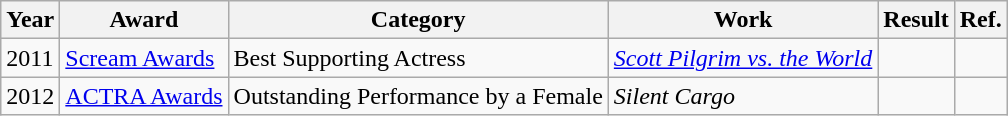<table class="wikitable sortable">
<tr>
<th>Year</th>
<th>Award</th>
<th>Category</th>
<th>Work</th>
<th>Result</th>
<th class="unsortable">Ref.</th>
</tr>
<tr>
<td>2011</td>
<td><a href='#'>Scream Awards</a></td>
<td>Best Supporting Actress</td>
<td><em><a href='#'>Scott Pilgrim vs. the World</a></em></td>
<td></td>
<td style="text-align:center;"></td>
</tr>
<tr>
<td>2012</td>
<td><a href='#'>ACTRA Awards</a></td>
<td>Outstanding Performance by a Female</td>
<td><em>Silent Cargo</em></td>
<td></td>
<td style="text-align:center;"></td>
</tr>
</table>
